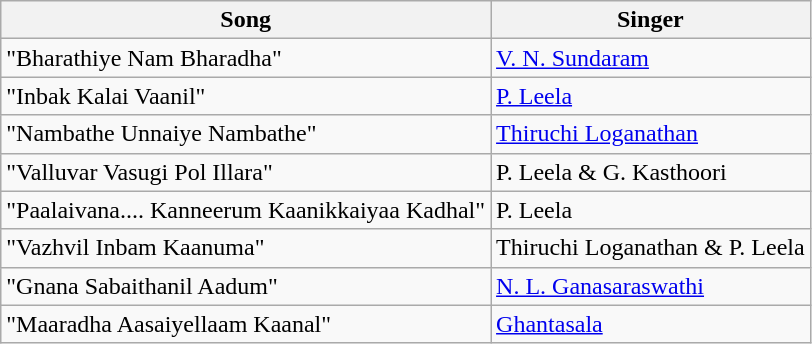<table class="wikitable">
<tr>
<th>Song</th>
<th>Singer</th>
</tr>
<tr>
<td>"Bharathiye Nam Bharadha"</td>
<td><a href='#'>V. N. Sundaram</a></td>
</tr>
<tr>
<td>"Inbak Kalai Vaanil"</td>
<td><a href='#'>P. Leela</a></td>
</tr>
<tr>
<td>"Nambathe Unnaiye Nambathe"</td>
<td><a href='#'>Thiruchi Loganathan</a></td>
</tr>
<tr>
<td>"Valluvar Vasugi Pol Illara"</td>
<td>P. Leela & G. Kasthoori</td>
</tr>
<tr>
<td>"Paalaivana.... Kanneerum Kaanikkaiyaa Kadhal"</td>
<td>P. Leela</td>
</tr>
<tr>
<td>"Vazhvil Inbam Kaanuma"</td>
<td>Thiruchi Loganathan & P. Leela</td>
</tr>
<tr>
<td>"Gnana Sabaithanil Aadum"</td>
<td><a href='#'>N. L. Ganasaraswathi</a></td>
</tr>
<tr>
<td>"Maaradha Aasaiyellaam Kaanal"</td>
<td><a href='#'>Ghantasala</a></td>
</tr>
</table>
